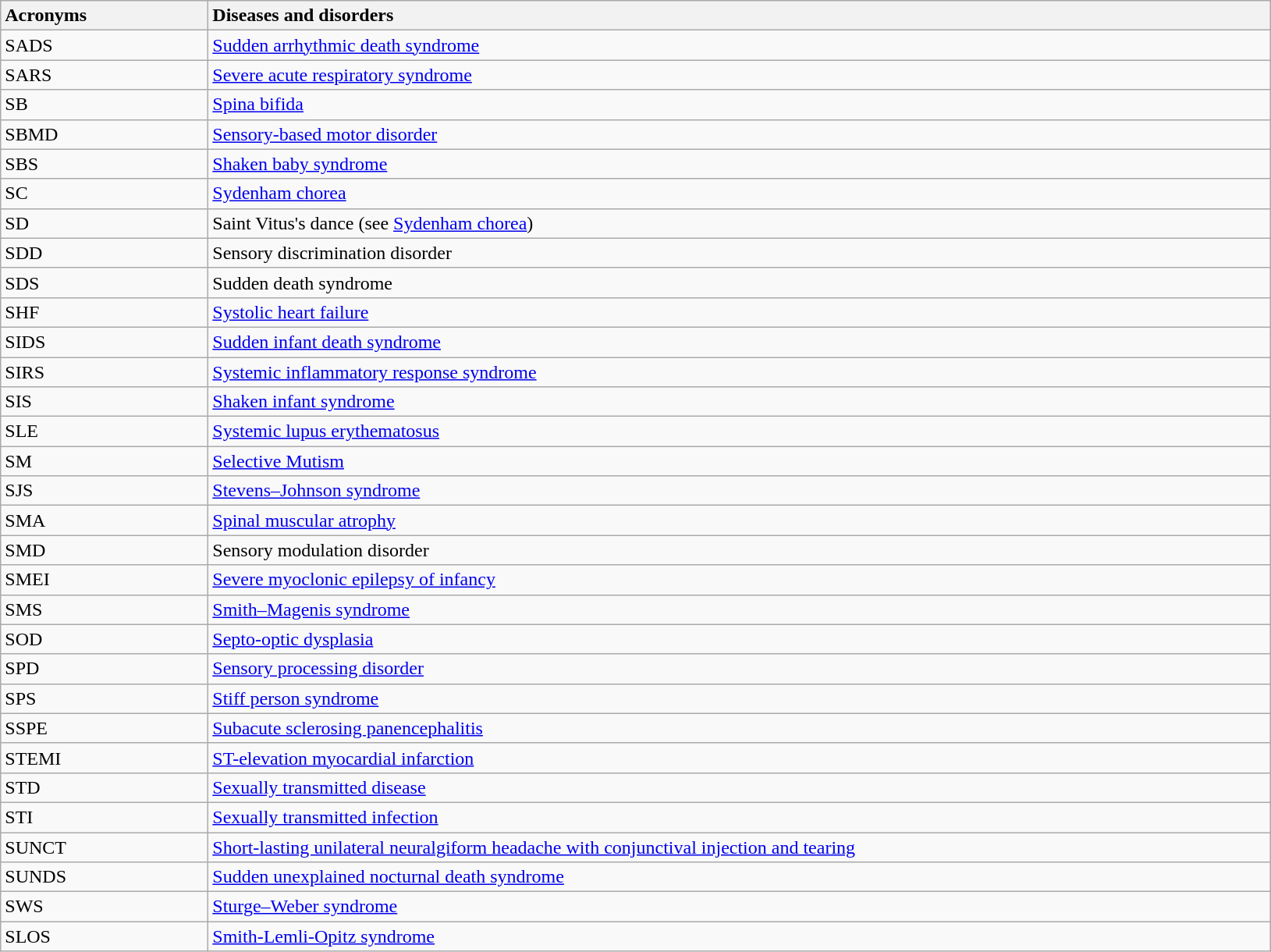<table class="wikitable sortable">
<tr>
<th width=170px style=text-align:left>Acronyms</th>
<th width=900px style=text-align:left>Diseases and disorders</th>
</tr>
<tr>
<td>SADS</td>
<td><a href='#'>Sudden arrhythmic death syndrome</a></td>
</tr>
<tr>
<td>SARS</td>
<td><a href='#'>Severe acute respiratory syndrome</a></td>
</tr>
<tr>
<td>SB</td>
<td><a href='#'>Spina bifida</a></td>
</tr>
<tr>
<td>SBMD</td>
<td><a href='#'>Sensory-based motor disorder</a></td>
</tr>
<tr>
<td>SBS</td>
<td><a href='#'>Shaken baby syndrome</a></td>
</tr>
<tr>
<td>SC</td>
<td><a href='#'>Sydenham chorea</a></td>
</tr>
<tr>
<td>SD</td>
<td>Saint Vitus's dance (see <a href='#'>Sydenham chorea</a>)</td>
</tr>
<tr>
<td>SDD</td>
<td>Sensory discrimination disorder</td>
</tr>
<tr>
<td>SDS</td>
<td>Sudden death syndrome</td>
</tr>
<tr>
<td>SHF</td>
<td><a href='#'>Systolic heart failure</a></td>
</tr>
<tr>
<td>SIDS</td>
<td><a href='#'>Sudden infant death syndrome</a></td>
</tr>
<tr>
<td>SIRS</td>
<td><a href='#'>Systemic inflammatory response syndrome</a></td>
</tr>
<tr>
<td>SIS</td>
<td><a href='#'>Shaken infant syndrome</a></td>
</tr>
<tr>
<td>SLE</td>
<td><a href='#'>Systemic lupus erythematosus</a></td>
</tr>
<tr>
<td>SM</td>
<td><a href='#'>Selective Mutism</a></td>
</tr>
<tr>
<td>SJS</td>
<td><a href='#'>Stevens–Johnson syndrome</a></td>
</tr>
<tr>
<td>SMA</td>
<td><a href='#'>Spinal muscular atrophy</a></td>
</tr>
<tr>
<td>SMD</td>
<td>Sensory modulation disorder</td>
</tr>
<tr>
<td>SMEI</td>
<td><a href='#'>Severe myoclonic epilepsy of infancy</a></td>
</tr>
<tr>
<td>SMS</td>
<td><a href='#'>Smith–Magenis syndrome</a></td>
</tr>
<tr>
<td>SOD</td>
<td><a href='#'>Septo-optic dysplasia</a></td>
</tr>
<tr>
<td>SPD</td>
<td><a href='#'>Sensory processing disorder</a></td>
</tr>
<tr>
<td>SPS</td>
<td><a href='#'>Stiff person syndrome</a></td>
</tr>
<tr>
<td>SSPE</td>
<td><a href='#'>Subacute sclerosing panencephalitis</a></td>
</tr>
<tr>
<td>STEMI</td>
<td><a href='#'>ST-elevation myocardial infarction</a></td>
</tr>
<tr>
<td>STD</td>
<td><a href='#'>Sexually transmitted disease</a></td>
</tr>
<tr>
<td>STI</td>
<td><a href='#'>Sexually transmitted infection</a></td>
</tr>
<tr>
<td>SUNCT</td>
<td><a href='#'>Short-lasting unilateral neuralgiform headache with conjunctival injection and tearing</a></td>
</tr>
<tr>
<td>SUNDS</td>
<td><a href='#'>Sudden unexplained nocturnal death syndrome</a></td>
</tr>
<tr>
<td>SWS</td>
<td><a href='#'>Sturge–Weber syndrome</a></td>
</tr>
<tr>
<td>SLOS</td>
<td><a href='#'>Smith-Lemli-Opitz syndrome</a></td>
</tr>
</table>
